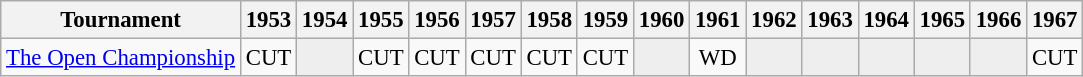<table class="wikitable" style="font-size:95%;text-align:center;">
<tr>
<th>Tournament</th>
<th>1953</th>
<th>1954</th>
<th>1955</th>
<th>1956</th>
<th>1957</th>
<th>1958</th>
<th>1959</th>
<th>1960</th>
<th>1961</th>
<th>1962</th>
<th>1963</th>
<th>1964</th>
<th>1965</th>
<th>1966</th>
<th>1967</th>
</tr>
<tr>
<td align=left><a href='#'>The Open Championship</a></td>
<td>CUT</td>
<td style="background:#eeeeee;"></td>
<td>CUT</td>
<td>CUT</td>
<td>CUT</td>
<td>CUT</td>
<td>CUT</td>
<td style="background:#eeeeee;"></td>
<td>WD</td>
<td style="background:#eeeeee;"></td>
<td style="background:#eeeeee;"></td>
<td style="background:#eeeeee;"></td>
<td style="background:#eeeeee;"></td>
<td style="background:#eeeeee;"></td>
<td>CUT</td>
</tr>
</table>
